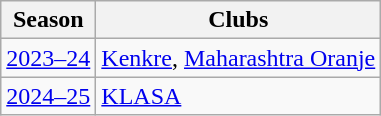<table class="wikitable" style="text-align:left;">
<tr>
<th>Season</th>
<th>Clubs</th>
</tr>
<tr>
<td><a href='#'>2023–24</a></td>
<td><a href='#'>Kenkre</a>, <a href='#'>Maharashtra Oranje</a></td>
</tr>
<tr>
<td><a href='#'>2024–25</a></td>
<td><a href='#'>KLASA</a></td>
</tr>
</table>
